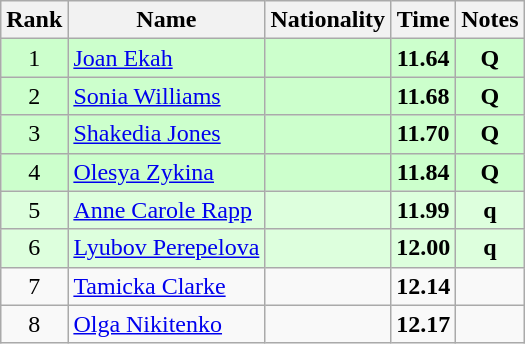<table class="wikitable sortable" style="text-align:center">
<tr>
<th>Rank</th>
<th>Name</th>
<th>Nationality</th>
<th>Time</th>
<th>Notes</th>
</tr>
<tr bgcolor=ccffcc>
<td>1</td>
<td align=left><a href='#'>Joan Ekah</a></td>
<td align=left></td>
<td><strong>11.64</strong></td>
<td><strong>Q</strong></td>
</tr>
<tr bgcolor=ccffcc>
<td>2</td>
<td align=left><a href='#'>Sonia Williams</a></td>
<td align=left></td>
<td><strong>11.68</strong></td>
<td><strong>Q</strong></td>
</tr>
<tr bgcolor=ccffcc>
<td>3</td>
<td align=left><a href='#'>Shakedia Jones</a></td>
<td align=left></td>
<td><strong>11.70</strong></td>
<td><strong>Q</strong></td>
</tr>
<tr bgcolor=ccffcc>
<td>4</td>
<td align=left><a href='#'>Olesya Zykina</a></td>
<td align=left></td>
<td><strong>11.84</strong></td>
<td><strong>Q</strong></td>
</tr>
<tr bgcolor=ddffdd>
<td>5</td>
<td align=left><a href='#'>Anne Carole Rapp</a></td>
<td align=left></td>
<td><strong>11.99</strong></td>
<td><strong>q</strong></td>
</tr>
<tr bgcolor=ddffdd>
<td>6</td>
<td align=left><a href='#'>Lyubov Perepelova</a></td>
<td align=left></td>
<td><strong>12.00</strong></td>
<td><strong>q</strong></td>
</tr>
<tr>
<td>7</td>
<td align=left><a href='#'>Tamicka Clarke</a></td>
<td align=left></td>
<td><strong>12.14</strong></td>
<td></td>
</tr>
<tr>
<td>8</td>
<td align=left><a href='#'>Olga Nikitenko</a></td>
<td align=left></td>
<td><strong>12.17</strong></td>
<td></td>
</tr>
</table>
